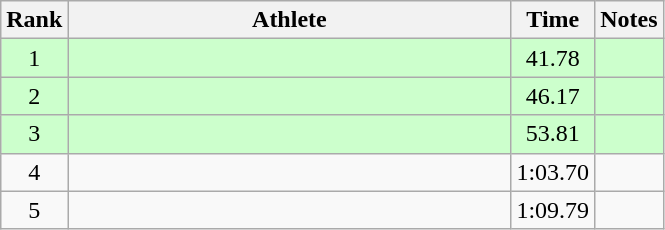<table class="wikitable" style="text-align:center">
<tr>
<th>Rank</th>
<th Style="width:18em">Athlete</th>
<th>Time</th>
<th>Notes</th>
</tr>
<tr style="background:#cfc">
<td>1</td>
<td style="text-align:left"></td>
<td>41.78</td>
<td></td>
</tr>
<tr style="background:#cfc">
<td>2</td>
<td style="text-align:left"></td>
<td>46.17</td>
<td></td>
</tr>
<tr style="background:#cfc">
<td>3</td>
<td style="text-align:left"></td>
<td>53.81</td>
<td></td>
</tr>
<tr>
<td>4</td>
<td style="text-align:left"></td>
<td>1:03.70</td>
<td></td>
</tr>
<tr>
<td>5</td>
<td style="text-align:left"></td>
<td>1:09.79</td>
<td></td>
</tr>
</table>
